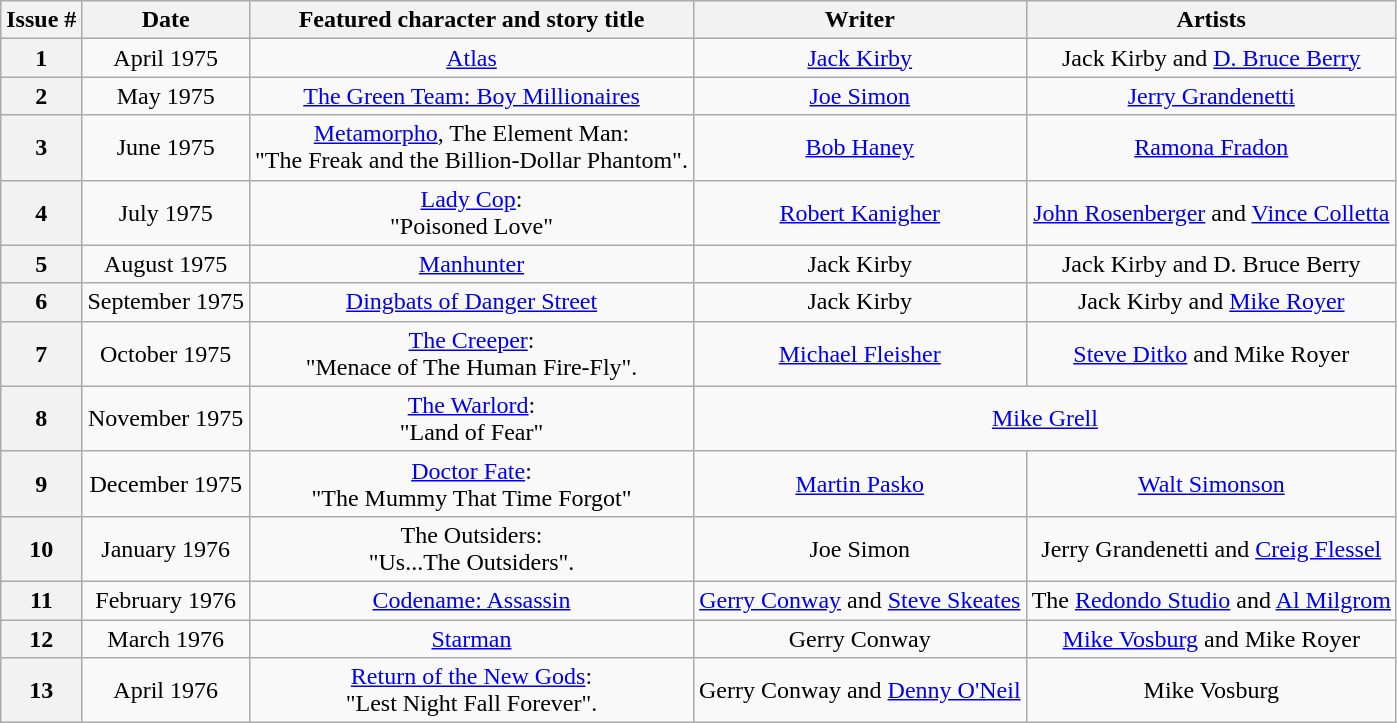<table class="wikitable">
<tr>
<th>Issue #</th>
<th>Date</th>
<th>Featured character and story title</th>
<th>Writer</th>
<th>Artists</th>
</tr>
<tr>
<th>1</th>
<td align="center">April 1975</td>
<td align="center"><a href='#'>Atlas</a></td>
<td align="center"><a href='#'>Jack Kirby</a></td>
<td align="center">Jack Kirby and <a href='#'>D. Bruce Berry</a></td>
</tr>
<tr>
<th>2</th>
<td align="center">May 1975</td>
<td align="center"><a href='#'>The Green Team: Boy Millionaires</a></td>
<td align="center"><a href='#'>Joe Simon</a></td>
<td align="center"><a href='#'>Jerry Grandenetti</a></td>
</tr>
<tr>
<th>3</th>
<td align="center">June 1975</td>
<td align="center"><a href='#'>Metamorpho</a>, The Element Man:<br> "The Freak and the Billion-Dollar Phantom".</td>
<td align="center"><a href='#'>Bob Haney</a></td>
<td align="center"><a href='#'>Ramona Fradon</a></td>
</tr>
<tr>
<th>4</th>
<td align="center">July 1975</td>
<td align="center"><a href='#'>Lady Cop</a>:<br> "Poisoned Love"</td>
<td align="center"><a href='#'>Robert Kanigher</a></td>
<td align="center"><a href='#'>John Rosenberger</a> and <a href='#'>Vince Colletta</a></td>
</tr>
<tr>
<th>5</th>
<td align="center">August 1975</td>
<td align="center"><a href='#'>Manhunter</a></td>
<td align="center">Jack Kirby</td>
<td align="center">Jack Kirby and D. Bruce Berry</td>
</tr>
<tr>
<th>6</th>
<td align="center">September 1975</td>
<td align="center"><a href='#'>Dingbats of Danger Street</a></td>
<td align="center">Jack Kirby</td>
<td align="center">Jack Kirby and <a href='#'>Mike Royer</a></td>
</tr>
<tr>
<th>7</th>
<td align="center">October 1975</td>
<td align="center"><a href='#'>The Creeper</a>:<br> "Menace of The Human Fire-Fly".</td>
<td align="center"><a href='#'>Michael Fleisher</a></td>
<td align="center"><a href='#'>Steve Ditko</a> and Mike Royer</td>
</tr>
<tr>
<th>8</th>
<td align="center">November 1975</td>
<td align="center"><a href='#'>The Warlord</a>:<br> "Land of Fear"</td>
<td colspan="2" align="center"><a href='#'>Mike Grell</a></td>
</tr>
<tr>
<th>9</th>
<td align="center">December 1975</td>
<td align="center"><a href='#'>Doctor Fate</a>:<br> "The Mummy That Time Forgot"</td>
<td align="center"><a href='#'>Martin Pasko</a></td>
<td align="center"><a href='#'>Walt Simonson</a></td>
</tr>
<tr>
<th>10</th>
<td align="center">January 1976</td>
<td align="center">The Outsiders:<br> "Us...The Outsiders".</td>
<td align="center">Joe Simon</td>
<td align="center">Jerry Grandenetti and <a href='#'>Creig Flessel</a></td>
</tr>
<tr>
<th>11</th>
<td align="center">February 1976</td>
<td align="center"><a href='#'>Codename: Assassin</a></td>
<td align="center"><a href='#'>Gerry Conway</a> and <a href='#'>Steve Skeates</a></td>
<td align="center">The <a href='#'>Redondo Studio</a> and <a href='#'>Al Milgrom</a></td>
</tr>
<tr>
<th>12</th>
<td align="center">March 1976</td>
<td align="center"><a href='#'>Starman</a></td>
<td align="center">Gerry Conway</td>
<td align="center"><a href='#'>Mike Vosburg</a> and Mike Royer</td>
</tr>
<tr>
<th>13</th>
<td align="center">April 1976</td>
<td align="center"><a href='#'>Return of the New Gods</a>:<br> "Lest Night Fall Forever".</td>
<td align="center">Gerry Conway and <a href='#'>Denny O'Neil</a></td>
<td align="center">Mike Vosburg</td>
</tr>
</table>
